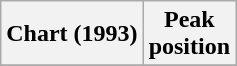<table class="wikitable sortable plainrowheaders" style="text-align:center">
<tr>
<th scope="col">Chart (1993)</th>
<th scope="col">Peak<br>position</th>
</tr>
<tr>
</tr>
</table>
